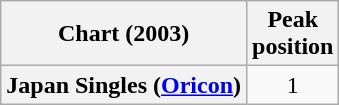<table class="wikitable plainrowheaders">
<tr>
<th>Chart (2003)</th>
<th>Peak<br>position</th>
</tr>
<tr>
<th scope="row">Japan Singles (<a href='#'>Oricon</a>)</th>
<td style="text-align:center;">1</td>
</tr>
</table>
